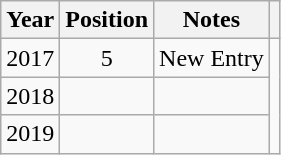<table class="wikitable plainrowheaders" style="text-align:center;">
<tr>
<th>Year</th>
<th>Position</th>
<th>Notes</th>
<th></th>
</tr>
<tr>
<td>2017</td>
<td>5</td>
<td>New Entry</td>
<td rowspan="3"></td>
</tr>
<tr>
<td>2018</td>
<td></td>
<td></td>
</tr>
<tr>
<td>2019</td>
<td></td>
<td></td>
</tr>
</table>
